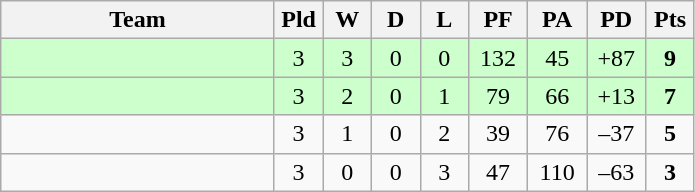<table class="wikitable" style="text-align:center;">
<tr>
<th width=175>Team</th>
<th width=25 abbr="Played">Pld</th>
<th width=25 abbr="Won">W</th>
<th width=25 abbr="Drawn">D</th>
<th width=25 abbr="Lost">L</th>
<th width=32 abbr="Points for">PF</th>
<th width=32 abbr="Points against">PA</th>
<th width=32 abbr="Points difference">PD</th>
<th width=25 abbr="Points">Pts</th>
</tr>
<tr bgcolor=ccffcc>
<td align=left></td>
<td>3</td>
<td>3</td>
<td>0</td>
<td>0</td>
<td>132</td>
<td>45</td>
<td>+87</td>
<td><strong>9</strong></td>
</tr>
<tr bgcolor=ccffcc>
<td align=left></td>
<td>3</td>
<td>2</td>
<td>0</td>
<td>1</td>
<td>79</td>
<td>66</td>
<td>+13</td>
<td><strong>7</strong></td>
</tr>
<tr>
<td align=left></td>
<td>3</td>
<td>1</td>
<td>0</td>
<td>2</td>
<td>39</td>
<td>76</td>
<td>–37</td>
<td><strong>5</strong></td>
</tr>
<tr>
<td align=left></td>
<td>3</td>
<td>0</td>
<td>0</td>
<td>3</td>
<td>47</td>
<td>110</td>
<td>–63</td>
<td><strong>3</strong></td>
</tr>
</table>
